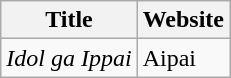<table class="wikitable">
<tr>
<th>Title</th>
<th>Website</th>
</tr>
<tr>
<td><em>Idol ga Ippai</em></td>
<td>Aipai</td>
</tr>
</table>
